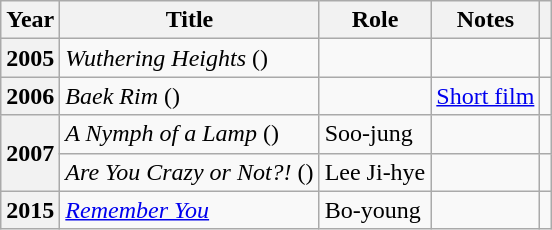<table class="wikitable plainrowheaders sortable">
<tr>
<th scope="col">Year</th>
<th scope="col">Title</th>
<th scope="col">Role</th>
<th scope="col">Notes</th>
<th scope="col" class="unsortable"></th>
</tr>
<tr>
<th scope="row">2005</th>
<td><em>Wuthering Heights</em> ()</td>
<td></td>
<td></td>
<td style="text-align:center"></td>
</tr>
<tr>
<th scope="row">2006</th>
<td><em>Baek Rim</em> ()</td>
<td></td>
<td><a href='#'>Short film</a></td>
<td style="text-align:center"></td>
</tr>
<tr>
<th scope="row" rowspan="2">2007</th>
<td><em>A Nymph of a Lamp</em> ()</td>
<td>Soo-jung</td>
<td></td>
<td style="text-align:center"></td>
</tr>
<tr>
<td><em>Are You Crazy or Not?! </em> ()</td>
<td>Lee Ji-hye</td>
<td></td>
<td style="text-align:center"></td>
</tr>
<tr>
<th scope="row">2015</th>
<td><em><a href='#'>Remember You</a></em></td>
<td>Bo-young</td>
<td></td>
<td style="text-align:center"></td>
</tr>
</table>
